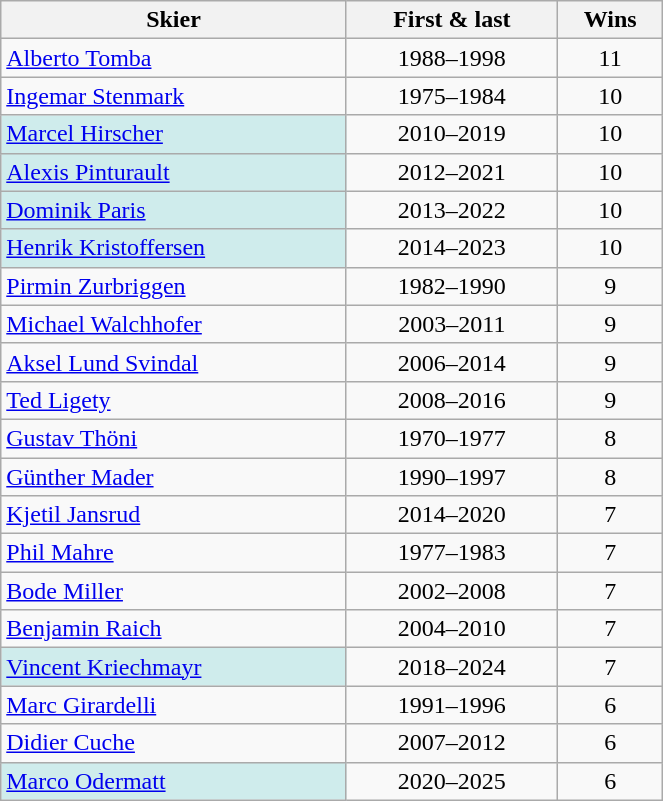<table class="wikitable" width=35% style="font-size100%; text-align:center;">
<tr>
<th>Skier</th>
<th>First & last</th>
<th>Wins</th>
</tr>
<tr>
<td align=left> <a href='#'>Alberto Tomba</a></td>
<td>1988–1998</td>
<td>11</td>
</tr>
<tr>
<td align=left> <a href='#'>Ingemar Stenmark</a></td>
<td>1975–1984</td>
<td>10</td>
</tr>
<tr>
<td align=left bgcolor=CFECEC> <a href='#'>Marcel Hirscher</a></td>
<td>2010–2019</td>
<td>10</td>
</tr>
<tr>
<td align=left bgcolor=CFECEC> <a href='#'>Alexis Pinturault</a></td>
<td>2012–2021</td>
<td>10</td>
</tr>
<tr>
<td align=left bgcolor=CFECEC> <a href='#'>Dominik Paris</a></td>
<td>2013–2022</td>
<td>10</td>
</tr>
<tr>
<td align=left bgcolor=CFECEC> <a href='#'>Henrik Kristoffersen</a></td>
<td>2014–2023</td>
<td>10</td>
</tr>
<tr>
<td align=left> <a href='#'>Pirmin Zurbriggen</a></td>
<td>1982–1990</td>
<td>9</td>
</tr>
<tr>
<td align=left> <a href='#'>Michael Walchhofer</a></td>
<td>2003–2011</td>
<td>9</td>
</tr>
<tr>
<td align=left> <a href='#'>Aksel Lund Svindal</a></td>
<td>2006–2014</td>
<td>9</td>
</tr>
<tr>
<td align=left> <a href='#'>Ted Ligety</a></td>
<td>2008–2016</td>
<td>9</td>
</tr>
<tr>
<td align=left> <a href='#'>Gustav Thöni</a></td>
<td>1970–1977</td>
<td>8</td>
</tr>
<tr>
<td align=left> <a href='#'>Günther Mader</a></td>
<td>1990–1997</td>
<td>8</td>
</tr>
<tr>
<td align=left> <a href='#'>Kjetil Jansrud</a></td>
<td>2014–2020</td>
<td>7</td>
</tr>
<tr>
<td align=left> <a href='#'>Phil Mahre</a></td>
<td>1977–1983</td>
<td>7</td>
</tr>
<tr>
<td align=left> <a href='#'>Bode Miller</a></td>
<td>2002–2008</td>
<td>7</td>
</tr>
<tr>
<td align=left> <a href='#'>Benjamin Raich</a></td>
<td>2004–2010</td>
<td>7</td>
</tr>
<tr>
<td align=left bgcolor=CFECEC> <a href='#'>Vincent Kriechmayr</a></td>
<td>2018–2024</td>
<td>7</td>
</tr>
<tr>
<td align=left> <a href='#'>Marc Girardelli</a></td>
<td>1991–1996</td>
<td>6</td>
</tr>
<tr>
<td align=left> <a href='#'>Didier Cuche</a></td>
<td>2007–2012</td>
<td>6</td>
</tr>
<tr>
<td align=left bgcolor=CFECEC> <a href='#'>Marco Odermatt</a></td>
<td>2020–2025</td>
<td>6</td>
</tr>
</table>
